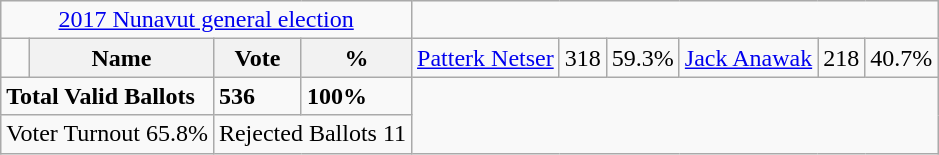<table class="wikitable">
<tr>
<td colspan=4 align=center><a href='#'>2017 Nunavut general election</a></td>
</tr>
<tr>
<td></td>
<th><strong>Name </strong></th>
<th><strong>Vote</strong></th>
<th><strong>%</strong><br></th>
<td><a href='#'>Patterk Netser</a></td>
<td>318</td>
<td>59.3%<br></td>
<td><a href='#'>Jack Anawak</a></td>
<td>218</td>
<td>40.7%</td>
</tr>
<tr>
<td colspan=2><strong>Total Valid Ballots</strong></td>
<td><strong>536</strong></td>
<td><strong>100%</strong></td>
</tr>
<tr>
<td colspan=2 align=center>Voter Turnout 65.8%</td>
<td colspan=2 align=center>Rejected Ballots 11</td>
</tr>
</table>
